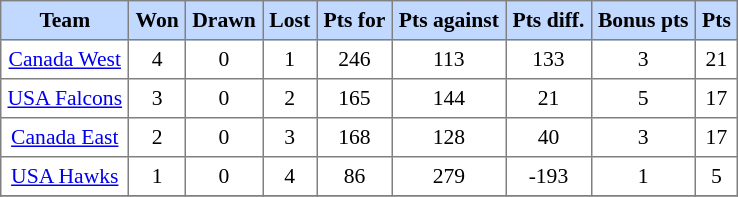<table border="1" cellpadding="4" cellspacing="0" style="text-align:center; font-size:90%; border-collapse:collapse;">
<tr style="background:#C1D8FF;">
<th>Team</th>
<th>Won</th>
<th>Drawn</th>
<th>Lost</th>
<th>Pts for</th>
<th>Pts against</th>
<th>Pts diff.</th>
<th>Bonus pts</th>
<th>Pts</th>
</tr>
<tr>
<td><a href='#'>Canada West</a></td>
<td>4</td>
<td>0</td>
<td>1</td>
<td>246</td>
<td>113</td>
<td>133</td>
<td>3</td>
<td>21</td>
</tr>
<tr>
<td><a href='#'>USA Falcons</a></td>
<td>3</td>
<td>0</td>
<td>2</td>
<td>165</td>
<td>144</td>
<td>21</td>
<td>5</td>
<td>17</td>
</tr>
<tr>
<td><a href='#'>Canada East</a></td>
<td>2</td>
<td>0</td>
<td>3</td>
<td>168</td>
<td>128</td>
<td>40</td>
<td>3</td>
<td>17</td>
</tr>
<tr>
<td><a href='#'>USA Hawks</a></td>
<td>1</td>
<td>0</td>
<td>4</td>
<td>86</td>
<td>279</td>
<td>-193</td>
<td>1</td>
<td>5</td>
</tr>
<tr>
</tr>
</table>
